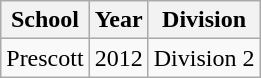<table class="wikitable">
<tr>
<th>School</th>
<th>Year</th>
<th>Division</th>
</tr>
<tr>
<td>Prescott</td>
<td>2012</td>
<td>Division 2</td>
</tr>
</table>
